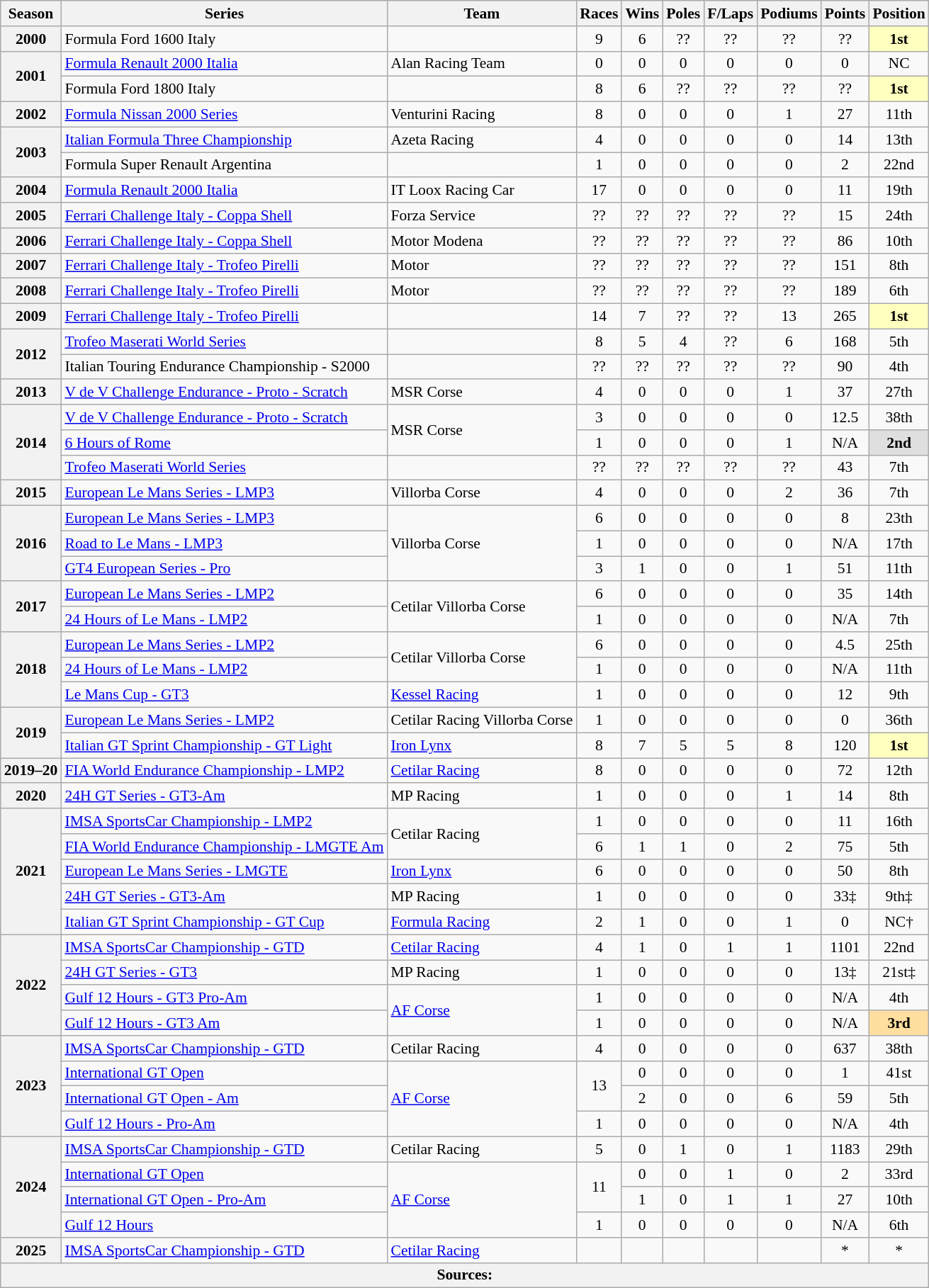<table class="wikitable" style="font-size: 90%; text-align:center">
<tr>
<th>Season</th>
<th>Series</th>
<th>Team</th>
<th>Races</th>
<th>Wins</th>
<th>Poles</th>
<th>F/Laps</th>
<th>Podiums</th>
<th>Points</th>
<th>Position</th>
</tr>
<tr>
<th>2000</th>
<td align=left>Formula Ford 1600 Italy</td>
<td align=left></td>
<td>9</td>
<td>6</td>
<td>??</td>
<td>??</td>
<td>??</td>
<td>??</td>
<td style="background:#FFFFBF"><strong>1st</strong></td>
</tr>
<tr>
<th rowspan="2">2001</th>
<td align=left><a href='#'>Formula Renault 2000 Italia</a></td>
<td align=left>Alan Racing Team</td>
<td>0</td>
<td>0</td>
<td>0</td>
<td>0</td>
<td>0</td>
<td>0</td>
<td>NC</td>
</tr>
<tr>
<td align=left>Formula Ford 1800 Italy</td>
<td align=left></td>
<td>8</td>
<td>6</td>
<td>??</td>
<td>??</td>
<td>??</td>
<td>??</td>
<td style="background:#FFFFBF"><strong>1st</strong></td>
</tr>
<tr>
<th>2002</th>
<td align=left><a href='#'>Formula Nissan 2000 Series</a></td>
<td align=left>Venturini Racing</td>
<td>8</td>
<td>0</td>
<td>0</td>
<td>0</td>
<td>1</td>
<td>27</td>
<td>11th</td>
</tr>
<tr>
<th rowspan="2">2003</th>
<td align=left><a href='#'>Italian Formula Three Championship</a></td>
<td align=left>Azeta Racing</td>
<td>4</td>
<td>0</td>
<td>0</td>
<td>0</td>
<td>0</td>
<td>14</td>
<td>13th</td>
</tr>
<tr>
<td align=left>Formula Super Renault Argentina</td>
<td align=left></td>
<td>1</td>
<td>0</td>
<td>0</td>
<td>0</td>
<td>0</td>
<td>2</td>
<td>22nd</td>
</tr>
<tr>
<th>2004</th>
<td align=left><a href='#'>Formula Renault 2000 Italia</a></td>
<td align=left>IT Loox Racing Car</td>
<td>17</td>
<td>0</td>
<td>0</td>
<td>0</td>
<td>0</td>
<td>11</td>
<td>19th</td>
</tr>
<tr>
<th>2005</th>
<td align=left><a href='#'>Ferrari Challenge Italy - Coppa Shell</a></td>
<td align=left>Forza Service</td>
<td>??</td>
<td>??</td>
<td>??</td>
<td>??</td>
<td>??</td>
<td>15</td>
<td>24th</td>
</tr>
<tr>
<th>2006</th>
<td align=left><a href='#'>Ferrari Challenge Italy - Coppa Shell</a></td>
<td align=left>Motor Modena</td>
<td>??</td>
<td>??</td>
<td>??</td>
<td>??</td>
<td>??</td>
<td>86</td>
<td>10th</td>
</tr>
<tr>
<th>2007</th>
<td align=left><a href='#'>Ferrari Challenge Italy - Trofeo Pirelli</a></td>
<td align=left>Motor</td>
<td>??</td>
<td>??</td>
<td>??</td>
<td>??</td>
<td>??</td>
<td>151</td>
<td>8th</td>
</tr>
<tr>
<th>2008</th>
<td align=left><a href='#'>Ferrari Challenge Italy - Trofeo Pirelli</a></td>
<td align=left>Motor</td>
<td>??</td>
<td>??</td>
<td>??</td>
<td>??</td>
<td>??</td>
<td>189</td>
<td>6th</td>
</tr>
<tr>
<th>2009</th>
<td align=left><a href='#'>Ferrari Challenge Italy - Trofeo Pirelli</a></td>
<td align=left></td>
<td>14</td>
<td>7</td>
<td>??</td>
<td>??</td>
<td>13</td>
<td>265</td>
<td style="background:#FFFFBF"><strong>1st</strong></td>
</tr>
<tr>
<th rowspan="2">2012</th>
<td align=left><a href='#'>Trofeo Maserati World Series</a></td>
<td align=left></td>
<td>8</td>
<td>5</td>
<td>4</td>
<td>??</td>
<td>6</td>
<td>168</td>
<td>5th</td>
</tr>
<tr>
<td align=left>Italian Touring Endurance Championship - S2000</td>
<td align=left></td>
<td>??</td>
<td>??</td>
<td>??</td>
<td>??</td>
<td>??</td>
<td>90</td>
<td>4th</td>
</tr>
<tr>
<th>2013</th>
<td align=left><a href='#'>V de V Challenge Endurance - Proto - Scratch</a></td>
<td align=left>MSR Corse</td>
<td>4</td>
<td>0</td>
<td>0</td>
<td>0</td>
<td>1</td>
<td>37</td>
<td>27th</td>
</tr>
<tr>
<th rowspan="3">2014</th>
<td align=left><a href='#'>V de V Challenge Endurance - Proto - Scratch</a></td>
<td align=left rowspan="2">MSR Corse</td>
<td>3</td>
<td>0</td>
<td>0</td>
<td>0</td>
<td>0</td>
<td>12.5</td>
<td>38th</td>
</tr>
<tr>
<td align=left><a href='#'>6 Hours of Rome</a></td>
<td>1</td>
<td>0</td>
<td>0</td>
<td>0</td>
<td>1</td>
<td>N/A</td>
<td style="background:#dfdfdf"><strong>2nd</strong></td>
</tr>
<tr>
<td align=left><a href='#'>Trofeo Maserati World Series</a></td>
<td align=left></td>
<td>??</td>
<td>??</td>
<td>??</td>
<td>??</td>
<td>??</td>
<td>43</td>
<td>7th</td>
</tr>
<tr>
<th>2015</th>
<td align=left><a href='#'>European Le Mans Series - LMP3</a></td>
<td align=left>Villorba Corse</td>
<td>4</td>
<td>0</td>
<td>0</td>
<td>0</td>
<td>2</td>
<td>36</td>
<td>7th</td>
</tr>
<tr>
<th rowspan="3">2016</th>
<td align=left><a href='#'>European Le Mans Series - LMP3</a></td>
<td align=left rowspan="3">Villorba Corse</td>
<td>6</td>
<td>0</td>
<td>0</td>
<td>0</td>
<td>0</td>
<td>8</td>
<td>23th</td>
</tr>
<tr>
<td align=left><a href='#'>Road to Le Mans - LMP3</a></td>
<td>1</td>
<td>0</td>
<td>0</td>
<td>0</td>
<td>0</td>
<td>N/A</td>
<td>17th</td>
</tr>
<tr>
<td align=left><a href='#'>GT4 European Series - Pro</a></td>
<td>3</td>
<td>1</td>
<td>0</td>
<td>0</td>
<td>1</td>
<td>51</td>
<td>11th</td>
</tr>
<tr>
<th rowspan="2">2017</th>
<td align=left><a href='#'>European Le Mans Series - LMP2</a></td>
<td align=left rowspan="2">Cetilar Villorba Corse</td>
<td>6</td>
<td>0</td>
<td>0</td>
<td>0</td>
<td>0</td>
<td>35</td>
<td>14th</td>
</tr>
<tr>
<td align="left"><a href='#'>24 Hours of Le Mans - LMP2</a></td>
<td>1</td>
<td>0</td>
<td>0</td>
<td>0</td>
<td>0</td>
<td>N/A</td>
<td>7th</td>
</tr>
<tr>
<th rowspan="3">2018</th>
<td align=left><a href='#'>European Le Mans Series - LMP2</a></td>
<td align=left rowspan="2">Cetilar Villorba Corse</td>
<td>6</td>
<td>0</td>
<td>0</td>
<td>0</td>
<td>0</td>
<td>4.5</td>
<td>25th</td>
</tr>
<tr>
<td align="left"><a href='#'>24 Hours of Le Mans - LMP2</a></td>
<td>1</td>
<td>0</td>
<td>0</td>
<td>0</td>
<td>0</td>
<td>N/A</td>
<td>11th</td>
</tr>
<tr>
<td align=left><a href='#'>Le Mans Cup - GT3</a></td>
<td align=left><a href='#'>Kessel Racing</a></td>
<td>1</td>
<td>0</td>
<td>0</td>
<td>0</td>
<td>0</td>
<td>12</td>
<td>9th</td>
</tr>
<tr>
<th rowspan="2">2019</th>
<td align=left><a href='#'>European Le Mans Series - LMP2</a></td>
<td align=left>Cetilar Racing Villorba Corse</td>
<td>1</td>
<td>0</td>
<td>0</td>
<td>0</td>
<td>0</td>
<td>0</td>
<td>36th</td>
</tr>
<tr>
<td align="left"><a href='#'>Italian GT Sprint Championship - GT Light</a></td>
<td align=left><a href='#'>Iron Lynx</a></td>
<td>8</td>
<td>7</td>
<td>5</td>
<td>5</td>
<td>8</td>
<td>120</td>
<td style="background:#FFFFBF"><strong>1st</strong></td>
</tr>
<tr>
<th>2019–20</th>
<td align=left><a href='#'>FIA World Endurance Championship - LMP2</a></td>
<td align=left><a href='#'>Cetilar Racing</a></td>
<td>8</td>
<td>0</td>
<td>0</td>
<td>0</td>
<td>0</td>
<td>72</td>
<td>12th</td>
</tr>
<tr>
<th>2020</th>
<td align=left><a href='#'>24H GT Series - GT3-Am</a></td>
<td align=left>MP Racing</td>
<td>1</td>
<td>0</td>
<td>0</td>
<td>0</td>
<td>1</td>
<td>14</td>
<td>8th</td>
</tr>
<tr>
<th rowspan="5">2021</th>
<td align=left><a href='#'>IMSA SportsCar Championship - LMP2</a></td>
<td align=left rowspan="2">Cetilar Racing</td>
<td>1</td>
<td>0</td>
<td>0</td>
<td>0</td>
<td>0</td>
<td>11</td>
<td>16th</td>
</tr>
<tr>
<td align=left><a href='#'>FIA World Endurance Championship - LMGTE Am</a></td>
<td>6</td>
<td>1</td>
<td>1</td>
<td>0</td>
<td>2</td>
<td>75</td>
<td>5th</td>
</tr>
<tr>
<td align=left><a href='#'>European Le Mans Series - LMGTE</a></td>
<td align=left><a href='#'>Iron Lynx</a></td>
<td>6</td>
<td>0</td>
<td>0</td>
<td>0</td>
<td>0</td>
<td>50</td>
<td>8th</td>
</tr>
<tr>
<td align=left><a href='#'>24H GT Series - GT3-Am</a></td>
<td align=left>MP Racing</td>
<td>1</td>
<td>0</td>
<td>0</td>
<td>0</td>
<td>0</td>
<td>33‡</td>
<td>9th‡</td>
</tr>
<tr>
<td align="left"><a href='#'>Italian GT Sprint Championship - GT Cup</a></td>
<td align=left><a href='#'>Formula Racing</a></td>
<td>2</td>
<td>1</td>
<td>0</td>
<td>0</td>
<td>1</td>
<td>0</td>
<td>NC†</td>
</tr>
<tr>
<th rowspan="4">2022</th>
<td align="left"><a href='#'>IMSA SportsCar Championship - GTD</a></td>
<td align="left"><a href='#'>Cetilar Racing</a></td>
<td>4</td>
<td>1</td>
<td>0</td>
<td>1</td>
<td>1</td>
<td>1101</td>
<td>22nd</td>
</tr>
<tr>
<td align=left><a href='#'>24H GT Series - GT3</a></td>
<td align=left>MP Racing</td>
<td>1</td>
<td>0</td>
<td>0</td>
<td>0</td>
<td>0</td>
<td>13‡</td>
<td>21st‡</td>
</tr>
<tr>
<td align="left"><a href='#'>Gulf 12 Hours - GT3 Pro-Am</a></td>
<td align=left rowspan="2"><a href='#'>AF Corse</a></td>
<td>1</td>
<td>0</td>
<td>0</td>
<td>0</td>
<td>0</td>
<td>N/A</td>
<td>4th</td>
</tr>
<tr>
<td align="left"><a href='#'>Gulf 12 Hours - GT3 Am</a></td>
<td>1</td>
<td>0</td>
<td>0</td>
<td>0</td>
<td>0</td>
<td>N/A</td>
<td style="background:#ffdf9f"><strong>3rd</strong></td>
</tr>
<tr>
<th rowspan="4">2023</th>
<td align="left"><a href='#'>IMSA SportsCar Championship - GTD</a></td>
<td align="left">Cetilar Racing</td>
<td>4</td>
<td>0</td>
<td>0</td>
<td>0</td>
<td>0</td>
<td>637</td>
<td>38th</td>
</tr>
<tr>
<td align=left><a href='#'>International GT Open</a></td>
<td align="left" rowspan="3"><a href='#'>AF Corse</a></td>
<td rowspan="2">13</td>
<td>0</td>
<td>0</td>
<td>0</td>
<td>0</td>
<td>1</td>
<td>41st</td>
</tr>
<tr>
<td align=left><a href='#'>International GT Open - Am</a></td>
<td>2</td>
<td>0</td>
<td>0</td>
<td>6</td>
<td>59</td>
<td>5th</td>
</tr>
<tr>
<td align="left"><a href='#'>Gulf 12 Hours - Pro-Am</a></td>
<td>1</td>
<td>0</td>
<td>0</td>
<td>0</td>
<td>0</td>
<td>N/A</td>
<td>4th</td>
</tr>
<tr>
<th rowspan="4">2024</th>
<td align="left"><a href='#'>IMSA SportsCar Championship - GTD</a></td>
<td align="left">Cetilar Racing</td>
<td>5</td>
<td>0</td>
<td>1</td>
<td>0</td>
<td>1</td>
<td>1183</td>
<td>29th</td>
</tr>
<tr>
<td align=left><a href='#'>International GT Open</a></td>
<td align="left" rowspan="3"><a href='#'>AF Corse</a></td>
<td rowspan="2">11</td>
<td>0</td>
<td>0</td>
<td>1</td>
<td>0</td>
<td>2</td>
<td>33rd</td>
</tr>
<tr>
<td align=left><a href='#'>International GT Open - Pro-Am</a></td>
<td>1</td>
<td>0</td>
<td>1</td>
<td>1</td>
<td>27</td>
<td>10th</td>
</tr>
<tr>
<td align="left"><a href='#'>Gulf 12 Hours</a></td>
<td>1</td>
<td>0</td>
<td>0</td>
<td>0</td>
<td>0</td>
<td>N/A</td>
<td>6th</td>
</tr>
<tr>
<th>2025</th>
<td align="left"><a href='#'>IMSA SportsCar Championship - GTD</a></td>
<td align="left"><a href='#'>Cetilar Racing</a></td>
<td></td>
<td></td>
<td></td>
<td></td>
<td></td>
<td>*</td>
<td>*</td>
</tr>
<tr>
<th colspan="10">Sources:</th>
</tr>
</table>
